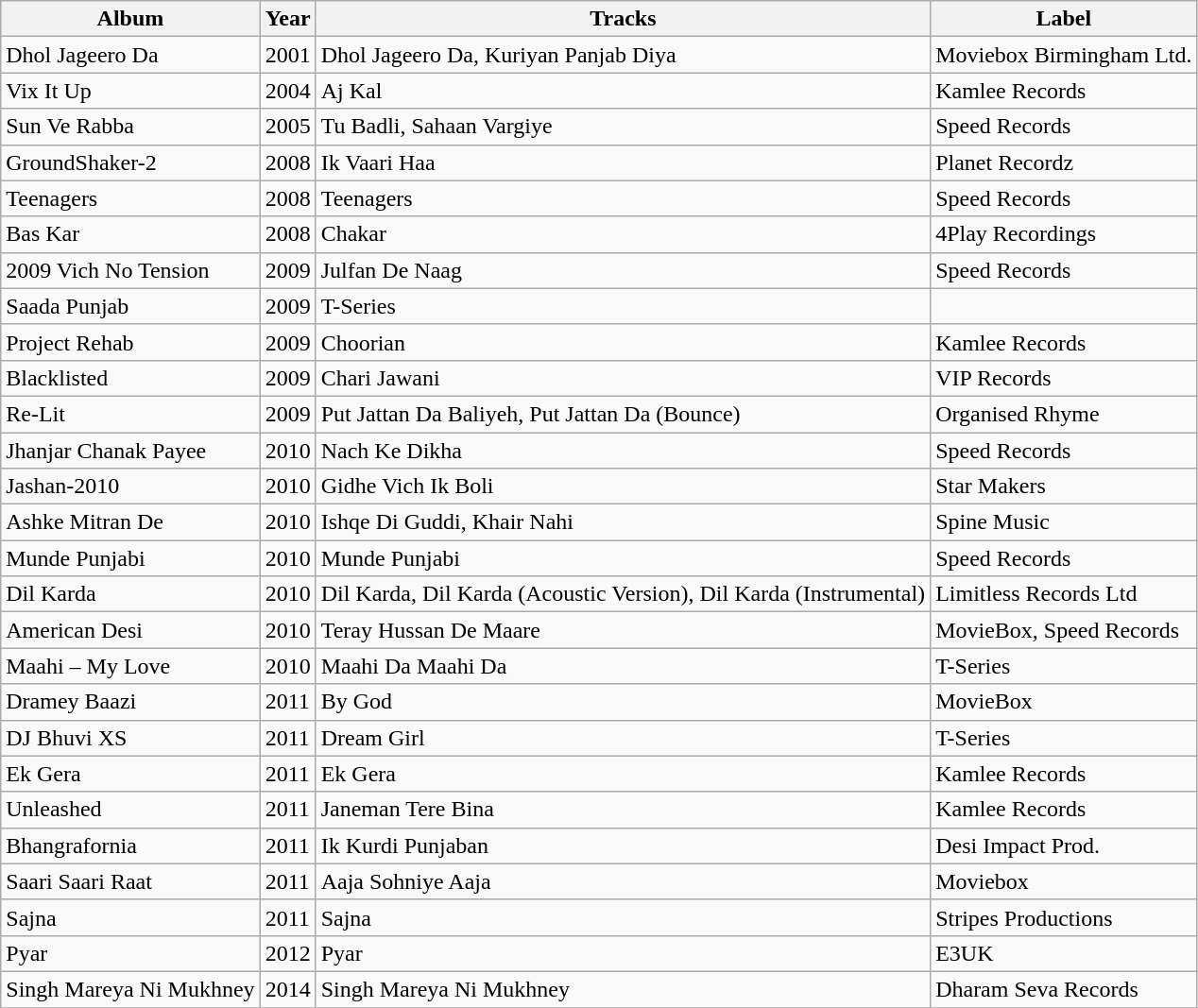<table class="wikitable">
<tr>
<th>Album</th>
<th>Year</th>
<th>Tracks</th>
<th>Label</th>
</tr>
<tr>
<td>Dhol Jageero Da</td>
<td>2001</td>
<td>Dhol Jageero Da, Kuriyan Panjab Diya</td>
<td>Moviebox Birmingham Ltd.</td>
</tr>
<tr>
<td>Vix It Up</td>
<td>2004</td>
<td>Aj Kal</td>
<td>Kamlee Records</td>
</tr>
<tr>
<td>Sun Ve Rabba</td>
<td>2005</td>
<td>Tu Badli, Sahaan Vargiye</td>
<td>Speed Records</td>
</tr>
<tr>
<td>GroundShaker-2</td>
<td>2008</td>
<td>Ik Vaari Haa</td>
<td>Planet Recordz</td>
</tr>
<tr>
<td>Teenagers</td>
<td>2008</td>
<td>Teenagers</td>
<td>Speed Records</td>
</tr>
<tr>
<td>Bas Kar</td>
<td>2008</td>
<td>Chakar</td>
<td>4Play Recordings</td>
</tr>
<tr>
<td>2009 Vich No Tension</td>
<td>2009</td>
<td>Julfan De Naag</td>
<td>Speed Records</td>
</tr>
<tr>
<td>Saada Punjab</td>
<td>2009</td>
<td>T-Series</td>
</tr>
<tr>
<td>Project Rehab</td>
<td>2009</td>
<td>Choorian</td>
<td>Kamlee Records</td>
</tr>
<tr>
<td>Blacklisted</td>
<td>2009</td>
<td>Chari Jawani</td>
<td>VIP Records</td>
</tr>
<tr>
<td>Re-Lit</td>
<td>2009</td>
<td>Put Jattan Da Baliyeh, Put Jattan Da (Bounce)</td>
<td>Organised Rhyme</td>
</tr>
<tr>
<td>Jhanjar Chanak Payee</td>
<td>2010</td>
<td>Nach Ke Dikha</td>
<td>Speed Records</td>
</tr>
<tr>
<td>Jashan-2010</td>
<td>2010</td>
<td>Gidhe Vich Ik Boli</td>
<td>Star Makers</td>
</tr>
<tr>
<td>Ashke Mitran De</td>
<td>2010</td>
<td>Ishqe Di Guddi, Khair Nahi</td>
<td>Spine Music</td>
</tr>
<tr>
<td>Munde Punjabi</td>
<td>2010</td>
<td>Munde Punjabi</td>
<td>Speed Records</td>
</tr>
<tr>
<td>Dil Karda</td>
<td>2010</td>
<td>Dil Karda, Dil Karda (Acoustic Version), Dil Karda (Instrumental)</td>
<td>Limitless Records Ltd</td>
</tr>
<tr>
<td>American Desi</td>
<td>2010</td>
<td>Teray Hussan De Maare</td>
<td>MovieBox, Speed Records</td>
</tr>
<tr>
<td>Maahi – My Love</td>
<td>2010</td>
<td>Maahi Da Maahi Da</td>
<td>T-Series</td>
</tr>
<tr>
<td>Dramey Baazi</td>
<td>2011</td>
<td>By God</td>
<td>MovieBox</td>
</tr>
<tr>
<td>DJ Bhuvi XS</td>
<td>2011</td>
<td>Dream Girl</td>
<td>T-Series</td>
</tr>
<tr>
<td>Ek Gera</td>
<td>2011</td>
<td>Ek Gera</td>
<td>Kamlee Records</td>
</tr>
<tr>
<td>Unleashed</td>
<td>2011</td>
<td>Janeman Tere Bina</td>
<td>Kamlee Records</td>
</tr>
<tr>
<td>Bhangrafornia</td>
<td>2011</td>
<td>Ik Kurdi Punjaban</td>
<td>Desi Impact Prod.</td>
</tr>
<tr>
<td>Saari Saari Raat</td>
<td>2011</td>
<td>Aaja Sohniye Aaja</td>
<td>Moviebox</td>
</tr>
<tr>
<td>Sajna</td>
<td>2011</td>
<td>Sajna</td>
<td>Stripes Productions</td>
</tr>
<tr>
<td>Pyar</td>
<td>2012</td>
<td>Pyar</td>
<td>E3UK</td>
</tr>
<tr>
<td>Singh Mareya Ni Mukhney</td>
<td>2014</td>
<td>Singh Mareya Ni Mukhney</td>
<td>Dharam Seva Records</td>
</tr>
<tr>
</tr>
</table>
